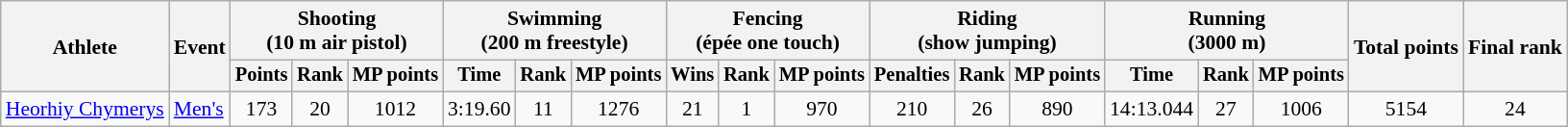<table class="wikitable" style="font-size:90%">
<tr>
<th rowspan="2">Athlete</th>
<th rowspan="2">Event</th>
<th colspan=3>Shooting<br><span>(10 m air pistol)</span></th>
<th colspan=3>Swimming<br><span>(200 m freestyle)</span></th>
<th colspan=3>Fencing<br><span>(épée one touch)</span></th>
<th colspan=3>Riding<br><span>(show jumping)</span></th>
<th colspan=3>Running<br><span>(3000 m)</span></th>
<th rowspan=2>Total points</th>
<th rowspan=2>Final rank</th>
</tr>
<tr style="font-size:95%">
<th>Points</th>
<th>Rank</th>
<th>MP points</th>
<th>Time</th>
<th>Rank</th>
<th>MP points</th>
<th>Wins</th>
<th>Rank</th>
<th>MP points</th>
<th>Penalties</th>
<th>Rank</th>
<th>MP points</th>
<th>Time</th>
<th>Rank</th>
<th>MP points</th>
</tr>
<tr align=center>
<td align=left><a href='#'>Heorhiy Chymerys</a></td>
<td align=left><a href='#'>Men's</a></td>
<td>173</td>
<td>20</td>
<td>1012</td>
<td>3:19.60</td>
<td>11</td>
<td>1276</td>
<td>21</td>
<td>1</td>
<td>970</td>
<td>210</td>
<td>26</td>
<td>890</td>
<td>14:13.044</td>
<td>27</td>
<td>1006</td>
<td>5154</td>
<td>24</td>
</tr>
</table>
